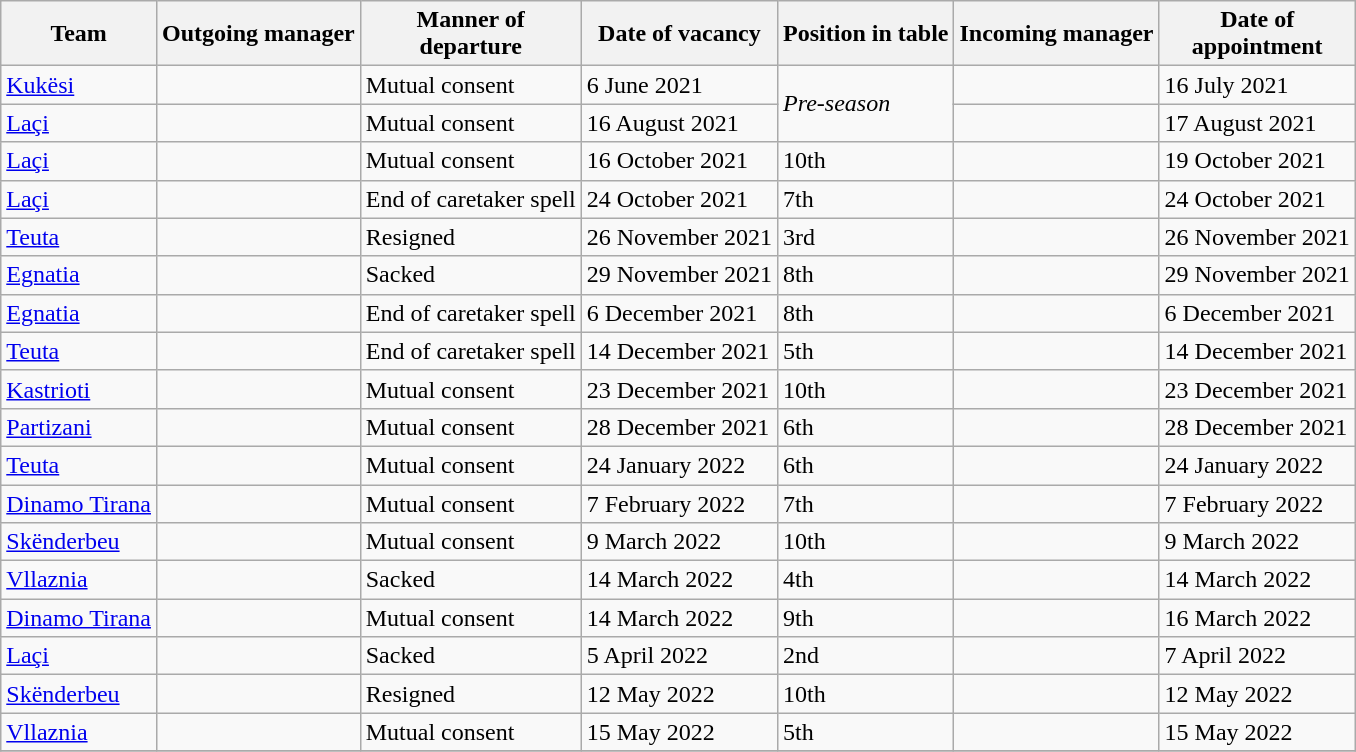<table class="wikitable sortable">
<tr>
<th>Team</th>
<th>Outgoing manager</th>
<th>Manner of<br>departure</th>
<th>Date of vacancy</th>
<th>Position in table</th>
<th>Incoming manager</th>
<th>Date of<br>appointment</th>
</tr>
<tr>
<td><a href='#'>Kukësi</a></td>
<td> </td>
<td>Mutual consent</td>
<td>6 June 2021</td>
<td rowspan=2><em>Pre-season</em></td>
<td> </td>
<td>16 July 2021</td>
</tr>
<tr>
<td><a href='#'>Laçi</a></td>
<td> </td>
<td>Mutual consent</td>
<td>16 August 2021</td>
<td> </td>
<td>17 August 2021</td>
</tr>
<tr>
<td><a href='#'>Laçi</a></td>
<td> </td>
<td>Mutual consent</td>
<td>16 October 2021</td>
<td>10th</td>
<td> </td>
<td>19 October 2021</td>
</tr>
<tr>
<td><a href='#'>Laçi</a></td>
<td> </td>
<td>End of caretaker spell</td>
<td>24 October 2021</td>
<td>7th</td>
<td> </td>
<td>24 October 2021</td>
</tr>
<tr>
<td><a href='#'>Teuta</a></td>
<td> </td>
<td>Resigned</td>
<td>26 November 2021</td>
<td>3rd</td>
<td> </td>
<td>26 November 2021</td>
</tr>
<tr>
<td><a href='#'>Egnatia</a></td>
<td> </td>
<td>Sacked</td>
<td>29 November 2021</td>
<td>8th</td>
<td> </td>
<td>29 November 2021</td>
</tr>
<tr>
<td><a href='#'>Egnatia</a></td>
<td> </td>
<td>End of caretaker spell</td>
<td>6 December 2021</td>
<td>8th</td>
<td> </td>
<td>6 December 2021</td>
</tr>
<tr>
<td><a href='#'>Teuta</a></td>
<td> </td>
<td>End of caretaker spell</td>
<td>14 December 2021</td>
<td>5th</td>
<td> </td>
<td>14 December 2021</td>
</tr>
<tr>
<td><a href='#'>Kastrioti</a></td>
<td> </td>
<td>Mutual consent</td>
<td>23 December 2021</td>
<td>10th</td>
<td> </td>
<td>23 December 2021</td>
</tr>
<tr>
<td><a href='#'>Partizani</a></td>
<td> </td>
<td>Mutual consent</td>
<td>28 December 2021</td>
<td>6th</td>
<td> </td>
<td>28 December 2021</td>
</tr>
<tr>
<td><a href='#'>Teuta</a></td>
<td> </td>
<td>Mutual consent</td>
<td>24 January 2022</td>
<td>6th</td>
<td> </td>
<td>24 January 2022</td>
</tr>
<tr>
<td><a href='#'>Dinamo Tirana</a></td>
<td> </td>
<td>Mutual consent</td>
<td>7 February 2022</td>
<td>7th</td>
<td> </td>
<td>7 February 2022</td>
</tr>
<tr>
<td><a href='#'>Skënderbeu</a></td>
<td> </td>
<td>Mutual consent</td>
<td>9 March 2022</td>
<td>10th</td>
<td> </td>
<td>9 March 2022</td>
</tr>
<tr>
<td><a href='#'>Vllaznia</a></td>
<td> </td>
<td>Sacked</td>
<td>14 March 2022</td>
<td>4th</td>
<td> </td>
<td>14 March 2022</td>
</tr>
<tr>
<td><a href='#'>Dinamo Tirana</a></td>
<td> </td>
<td>Mutual consent</td>
<td>14 March 2022</td>
<td>9th</td>
<td> </td>
<td>16 March 2022</td>
</tr>
<tr>
<td><a href='#'>Laçi</a></td>
<td> </td>
<td>Sacked</td>
<td>5 April 2022</td>
<td>2nd</td>
<td> </td>
<td>7 April 2022</td>
</tr>
<tr>
<td><a href='#'>Skënderbeu</a></td>
<td> </td>
<td>Resigned</td>
<td>12 May 2022</td>
<td>10th</td>
<td> </td>
<td>12 May 2022</td>
</tr>
<tr>
<td><a href='#'>Vllaznia</a></td>
<td> </td>
<td>Mutual consent</td>
<td>15 May 2022</td>
<td>5th</td>
<td> </td>
<td>15 May 2022</td>
</tr>
<tr>
</tr>
</table>
